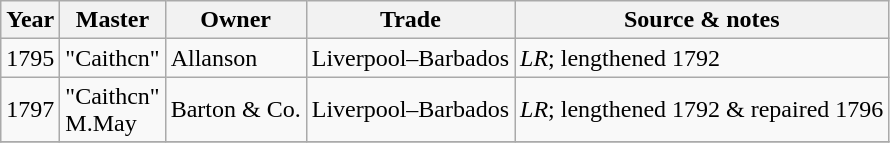<table class=" wikitable">
<tr>
<th>Year</th>
<th>Master</th>
<th>Owner</th>
<th>Trade</th>
<th>Source & notes</th>
</tr>
<tr>
<td>1795</td>
<td>"Caithcn"</td>
<td>Allanson</td>
<td>Liverpool–Barbados</td>
<td><em>LR</em>; lengthened 1792</td>
</tr>
<tr>
<td>1797</td>
<td>"Caithcn"<br>M.May</td>
<td>Barton & Co.</td>
<td>Liverpool–Barbados</td>
<td><em>LR</em>; lengthened 1792 & repaired 1796</td>
</tr>
<tr>
</tr>
</table>
